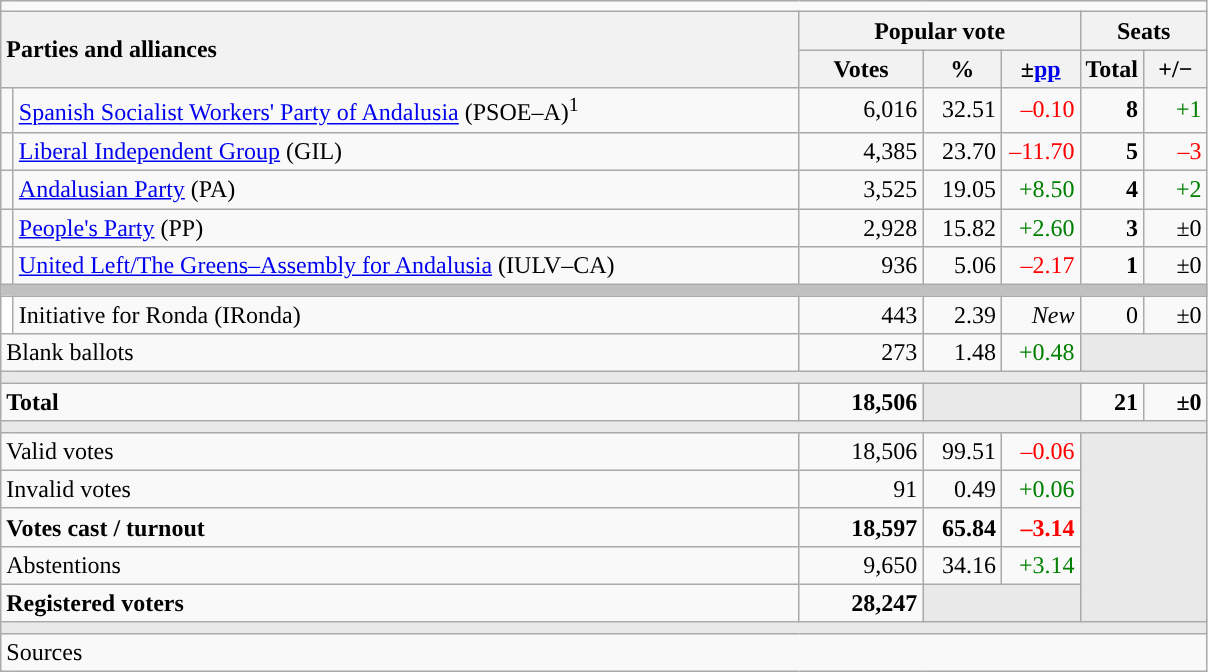<table class="wikitable" style="text-align:right;">
<tr>
<td colspan="7"></td>
</tr>
<tr>
<th style="text-align:left;" rowspan="2" colspan="2" width="525">Parties and alliances</th>
<th colspan="3">Popular vote</th>
<th colspan="2">Seats</th>
</tr>
<tr>
<th width="75">Votes</th>
<th width="45">%</th>
<th width="45">±<a href='#'>pp</a></th>
<th width="35">Total</th>
<th width="35">+/−</th>
</tr>
<tr>
<td width="1" style="color:inherit;background:"></td>
<td align="left"><a href='#'>Spanish Socialist Workers' Party of Andalusia</a> (PSOE–A)<sup>1</sup></td>
<td>6,016</td>
<td>32.51</td>
<td style="color:red;">–0.10</td>
<td><strong>8</strong></td>
<td style="color:green;">+1</td>
</tr>
<tr>
<td style="color:inherit;background:"></td>
<td align="left"><a href='#'>Liberal Independent Group</a> (GIL)</td>
<td>4,385</td>
<td>23.70</td>
<td style="color:red;">–11.70</td>
<td><strong>5</strong></td>
<td style="color:red;">–3</td>
</tr>
<tr>
<td style="color:inherit;background:"></td>
<td align="left"><a href='#'>Andalusian Party</a> (PA)</td>
<td>3,525</td>
<td>19.05</td>
<td style="color:green;">+8.50</td>
<td><strong>4</strong></td>
<td style="color:green;">+2</td>
</tr>
<tr>
<td style="color:inherit;background:"></td>
<td align="left"><a href='#'>People's Party</a> (PP)</td>
<td>2,928</td>
<td>15.82</td>
<td style="color:green;">+2.60</td>
<td><strong>3</strong></td>
<td>±0</td>
</tr>
<tr>
<td style="color:inherit;background:"></td>
<td align="left"><a href='#'>United Left/The Greens–Assembly for Andalusia</a> (IULV–CA)</td>
<td>936</td>
<td>5.06</td>
<td style="color:red;">–2.17</td>
<td><strong>1</strong></td>
<td>±0</td>
</tr>
<tr>
<td colspan="7" bgcolor="#C0C0C0"></td>
</tr>
<tr>
<td bgcolor="white"></td>
<td align="left">Initiative for Ronda (IRonda)</td>
<td>443</td>
<td>2.39</td>
<td><em>New</em></td>
<td>0</td>
<td>±0</td>
</tr>
<tr>
<td align="left" colspan="2">Blank ballots</td>
<td>273</td>
<td>1.48</td>
<td style="color:green;">+0.48</td>
<td bgcolor="#E9E9E9" colspan="2"></td>
</tr>
<tr>
<td colspan="7" bgcolor="#E9E9E9"></td>
</tr>
<tr style="font-weight:bold;">
<td align="left" colspan="2">Total</td>
<td>18,506</td>
<td bgcolor="#E9E9E9" colspan="2"></td>
<td>21</td>
<td>±0</td>
</tr>
<tr>
<td colspan="7" bgcolor="#E9E9E9"></td>
</tr>
<tr>
<td align="left" colspan="2">Valid votes</td>
<td>18,506</td>
<td>99.51</td>
<td style="color:red;">–0.06</td>
<td bgcolor="#E9E9E9" colspan="2" rowspan="5"></td>
</tr>
<tr>
<td align="left" colspan="2">Invalid votes</td>
<td>91</td>
<td>0.49</td>
<td style="color:green;">+0.06</td>
</tr>
<tr style="font-weight:bold;">
<td align="left" colspan="2">Votes cast / turnout</td>
<td>18,597</td>
<td>65.84</td>
<td style="color:red;">–3.14</td>
</tr>
<tr>
<td align="left" colspan="2">Abstentions</td>
<td>9,650</td>
<td>34.16</td>
<td style="color:green;">+3.14</td>
</tr>
<tr style="font-weight:bold;">
<td align="left" colspan="2">Registered voters</td>
<td>28,247</td>
<td bgcolor="#E9E9E9" colspan="2"></td>
</tr>
<tr>
<td colspan="7" bgcolor="#E9E9E9"></td>
</tr>
<tr>
<td align="left" colspan="7">Sources</td>
</tr>
</table>
